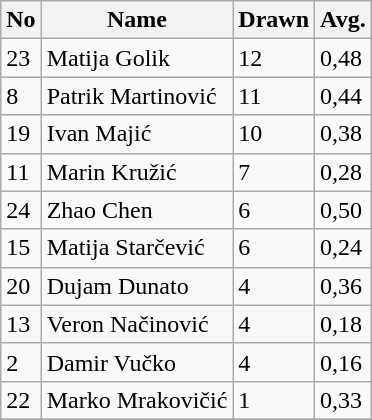<table class="wikitable">
<tr>
<th>No</th>
<th>Name</th>
<th>Drawn</th>
<th>Avg.</th>
</tr>
<tr>
<td>23</td>
<td>Matija Golik</td>
<td>12</td>
<td>0,48</td>
</tr>
<tr>
<td>8</td>
<td>Patrik Martinović</td>
<td>11</td>
<td>0,44</td>
</tr>
<tr>
<td>19</td>
<td>Ivan Majić</td>
<td>10</td>
<td>0,38</td>
</tr>
<tr>
<td>11</td>
<td>Marin Kružić</td>
<td>7</td>
<td>0,28</td>
</tr>
<tr>
<td>24</td>
<td>Zhao Chen</td>
<td>6</td>
<td>0,50</td>
</tr>
<tr>
<td>15</td>
<td>Matija Starčević</td>
<td>6</td>
<td>0,24</td>
</tr>
<tr>
<td>20</td>
<td>Dujam Dunato</td>
<td>4</td>
<td>0,36</td>
</tr>
<tr>
<td>13</td>
<td>Veron Načinović</td>
<td>4</td>
<td>0,18</td>
</tr>
<tr>
<td>2</td>
<td>Damir Vučko</td>
<td>4</td>
<td>0,16</td>
</tr>
<tr>
<td>22</td>
<td>Marko Mrakovičić</td>
<td>1</td>
<td>0,33</td>
</tr>
<tr>
</tr>
</table>
